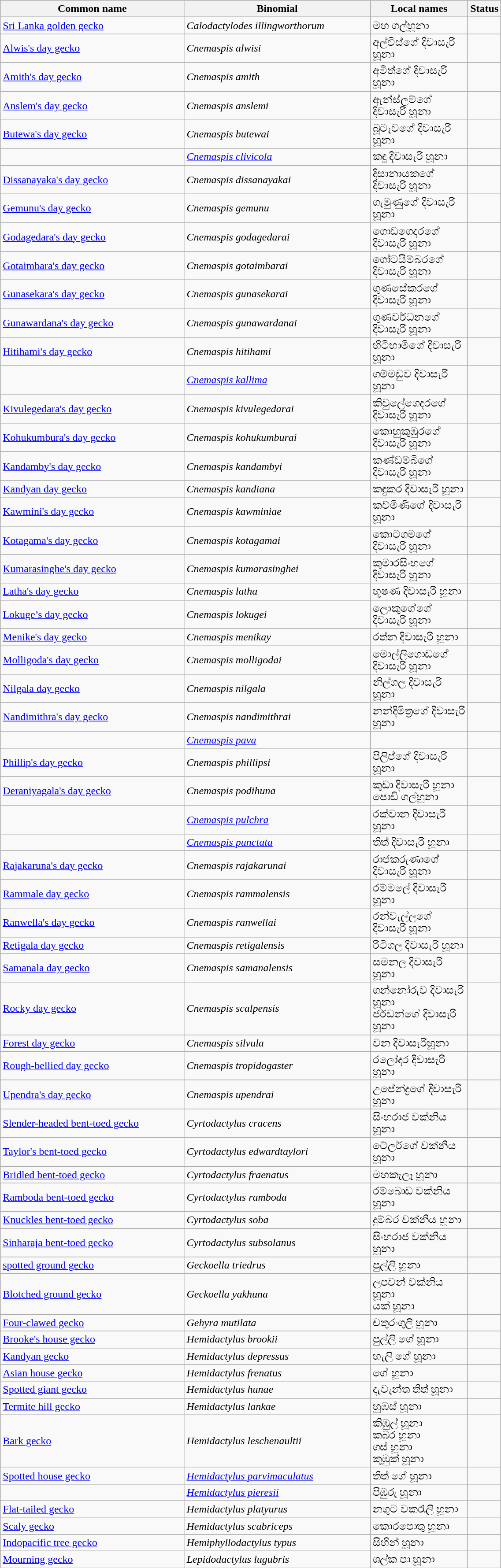<table width=60% class="wikitable">
<tr>
<th width=40%>Common name</th>
<th width=40%>Binomial</th>
<th width=40%>Local names</th>
<th width=20%>Status</th>
</tr>
<tr>
<td><a href='#'>Sri Lanka golden gecko</a></td>
<td><em>Calodactylodes illingworthorum</em></td>
<td>මහ ගල්හූනා</td>
<td></td>
</tr>
<tr>
<td><a href='#'>Alwis's day gecko</a></td>
<td><em>Cnemaspis alwisi</em></td>
<td>අල්විස්ගේ දිවාසැරි හූනා</td>
<td></td>
</tr>
<tr>
<td><a href='#'>Amith's day gecko</a><br></td>
<td><em>Cnemaspis amith</em></td>
<td>අමිත්ගේ දිවාසැරි හූනා</td>
<td></td>
</tr>
<tr>
<td><a href='#'>Anslem's day gecko</a></td>
<td><em>Cnemaspis anslemi</em></td>
<td>ඇන්ස්ලම්ගේ දිවාසැරි හූනා</td>
<td></td>
</tr>
<tr>
<td><a href='#'>Butewa's day gecko</a></td>
<td><em>Cnemaspis butewai</em></td>
<td>බූටෑවගේ දිවාසැරි හූනා</td>
<td></td>
</tr>
<tr>
<td></td>
<td><em><a href='#'>Cnemaspis clivicola</a></em></td>
<td>කඳු දිවාසැරි හූනා</td>
<td></td>
</tr>
<tr>
<td><a href='#'>Dissanayaka's day gecko</a></td>
<td><em>Cnemaspis dissanayakai</em></td>
<td>දිසානායකගේ දිවාසැරි හූනා</td>
<td></td>
</tr>
<tr>
<td><a href='#'>Gemunu's day gecko</a></td>
<td><em>Cnemaspis gemunu</em></td>
<td>ගැමුණුගේ දිවාසැරි හූනා</td>
<td></td>
</tr>
<tr>
<td><a href='#'>Godagedara's day gecko</a></td>
<td><em>Cnemaspis godagedarai</em></td>
<td>ගොඩගෙදරගේ දිවාසැරි හූනා</td>
<td></td>
</tr>
<tr>
<td><a href='#'>Gotaimbara's day gecko</a></td>
<td><em>Cnemaspis gotaimbarai</em></td>
<td>ගෝටයිම්බරගේ දිවාසැරි හූනා</td>
<td></td>
</tr>
<tr>
<td><a href='#'>Gunasekara's day gecko</a></td>
<td><em>Cnemaspis gunasekarai</em></td>
<td>ගුණසේකරගේ දිවාසැරි හූනා</td>
<td></td>
</tr>
<tr>
<td><a href='#'>Gunawardana's day gecko</a></td>
<td><em>Cnemaspis gunawardanai</em></td>
<td>ගුණවර්ධනගේ දිවාසැරි හූනා</td>
<td></td>
</tr>
<tr>
<td><a href='#'>Hitihami's day gecko</a></td>
<td><em>Cnemaspis hitihami</em></td>
<td>හිටිහාමිගේ දිවාසැරි හූනා</td>
<td></td>
</tr>
<tr>
<td></td>
<td><em><a href='#'>Cnemaspis kallima</a></em></td>
<td>ගම්මඩුව දිවාසැරි හූනා</td>
<td></td>
</tr>
<tr>
<td><a href='#'>Kivulegedara's day gecko</a></td>
<td><em>Cnemaspis kivulegedarai</em></td>
<td>කිවුලේගෙදරගේ දිවාසැරි හූනා</td>
<td></td>
</tr>
<tr>
<td><a href='#'>Kohukumbura's day gecko</a></td>
<td><em>Cnemaspis kohukumburai</em></td>
<td>කොහුකුඹුරගේ දිවාසැරි හූනා</td>
<td></td>
</tr>
<tr>
<td><a href='#'>Kandamby's day gecko</a></td>
<td><em>Cnemaspis kandambyi</em></td>
<td>කණ්ඩම්බිගේ දිවාසැරි හූනා</td>
<td></td>
</tr>
<tr>
<td><a href='#'>Kandyan day gecko</a></td>
<td><em>Cnemaspis kandiana</em></td>
<td>කඳුකර දිවාසැරි හූනා</td>
<td></td>
</tr>
<tr>
<td><a href='#'>Kawmini's day gecko</a></td>
<td><em>Cnemaspis kawminiae</em></td>
<td>කව්මිණිගේ දිවාසැරි හූනා</td>
<td></td>
</tr>
<tr>
<td><a href='#'>Kotagama's day gecko</a></td>
<td><em>Cnemaspis kotagamai</em></td>
<td>කොටගමගේ දිවාසැරි හූනා</td>
<td></td>
</tr>
<tr>
<td><a href='#'>Kumarasinghe's day gecko</a></td>
<td><em>Cnemaspis kumarasinghei</em></td>
<td>කුමාරසිංහගේ දිවාසැරි හූනා</td>
<td></td>
</tr>
<tr>
<td><a href='#'>Latha's day gecko</a></td>
<td><em>Cnemaspis latha</em></td>
<td>භූෂණ දිවාසැරි හූනා</td>
<td></td>
</tr>
<tr>
<td><a href='#'>Lokuge’s day gecko</a><br></td>
<td><em>Cnemaspis lokugei</em></td>
<td>ලොකුගේගේ දිවාසැරි හූනා</td>
<td></td>
</tr>
<tr>
<td><a href='#'>Menike's day gecko</a></td>
<td><em>Cnemaspis menikay</em></td>
<td>රත්න දිවාසැරි හූනා</td>
<td></td>
</tr>
<tr>
<td><a href='#'>Molligoda's day gecko</a></td>
<td><em>Cnemaspis molligodai</em></td>
<td>මොල්ලිගොඩගේ දිවාසැරි හූනා</td>
<td></td>
</tr>
<tr>
<td><a href='#'>Nilgala day gecko</a></td>
<td><em>Cnemaspis nilgala</em></td>
<td>නිල්ගල දිවාසැරි හූනා</td>
<td></td>
</tr>
<tr>
<td><a href='#'>Nandimithra's day gecko</a></td>
<td><em>Cnemaspis nandimithrai</em></td>
<td>නන්දිමිත්‍රගේ දිවාසැරි හූනා</td>
<td></td>
</tr>
<tr>
<td></td>
<td><em><a href='#'>Cnemaspis pava</a></em></td>
<td></td>
<td></td>
</tr>
<tr>
<td><a href='#'>Phillip's day gecko</a></td>
<td><em>Cnemaspis phillipsi</em></td>
<td>පිලිප්ගේ දිවාසැරි හූනා</td>
<td></td>
</tr>
<tr>
<td><a href='#'>Deraniyagala's day gecko</a></td>
<td><em>Cnemaspis podihuna</em></td>
<td>කුඩා දිවාසැරි හූනා<br> පොඩි ගල්හූනා</td>
<td></td>
</tr>
<tr>
<td></td>
<td><em><a href='#'>Cnemaspis pulchra</a></em></td>
<td>රක්වාන දිවාසැරි හූනා</td>
<td></td>
</tr>
<tr>
<td></td>
<td><em><a href='#'>Cnemaspis punctata</a></em></td>
<td>තිත් දිවාසැරි හූනා</td>
<td></td>
</tr>
<tr>
<td><a href='#'>Rajakaruna's day gecko</a></td>
<td><em>Cnemaspis rajakarunai</em></td>
<td>රාජකරුණාගේ දිවාසැරි හූනා</td>
<td></td>
</tr>
<tr>
<td><a href='#'>Rammale day gecko</a></td>
<td><em>Cnemaspis rammalensis</em></td>
<td>රම්මලේ දිවාසැරි හූනා</td>
<td></td>
</tr>
<tr>
<td><a href='#'>Ranwella's day gecko</a></td>
<td><em>Cnemaspis ranwellai</em></td>
<td>රන්වැල්ලගේ දිවාසැරි හූනා</td>
<td></td>
</tr>
<tr>
<td><a href='#'>Retigala day gecko</a></td>
<td><em>Cnemaspis retigalensis</em></td>
<td>රිටිගල දිවාසැරි හූනා</td>
<td></td>
</tr>
<tr>
<td><a href='#'>Samanala day gecko</a></td>
<td><em>Cnemaspis samanalensis</em></td>
<td>සමනල දිවාසැරි හූනා</td>
<td></td>
</tr>
<tr>
<td><a href='#'>Rocky day gecko</a></td>
<td><em>Cnemaspis scalpensis</em></td>
<td>ගන්නෝරුව දිවාසැරි හූනා<br> ජර්ඩන්ගේ දිවාසැරි හූනා</td>
<td></td>
</tr>
<tr>
<td><a href='#'>Forest day gecko</a></td>
<td><em>Cnemaspis silvula</em></td>
<td>වන දිවාසැරිහූනා</td>
<td></td>
</tr>
<tr>
<td><a href='#'>Rough-bellied day gecko</a><br></td>
<td><em>Cnemaspis tropidogaster</em></td>
<td>රලෝදර දිවාසැරි හූනා</td>
<td></td>
</tr>
<tr>
<td><a href='#'>Upendra's day gecko</a></td>
<td><em>Cnemaspis upendrai</em></td>
<td>උපේන්ද්‍රගේ දිවාසැරි හූනා</td>
<td></td>
</tr>
<tr>
<td><a href='#'>Slender-headed bent-toed gecko</a></td>
<td><em>Cyrtodactylus cracens</em></td>
<td>සිංහරාජ වක්නිය හූනා</td>
<td></td>
</tr>
<tr>
<td><a href='#'>Taylor's bent-toed gecko</a></td>
<td><em>Cyrtodactylus edwardtaylori</em></td>
<td>ටේලර්ගේ වක්නිය හූනා</td>
<td></td>
</tr>
<tr>
<td><a href='#'>Bridled bent-toed gecko</a></td>
<td><em>Cyrtodactylus fraenatus</em></td>
<td>මහකැලෑ හූනා</td>
<td></td>
</tr>
<tr>
<td><a href='#'>Ramboda bent-toed gecko</a></td>
<td><em>Cyrtodactylus ramboda</em></td>
<td>රම්බොඩ වක්නිය හූනා</td>
<td></td>
</tr>
<tr>
<td><a href='#'>Knuckles bent-toed gecko</a></td>
<td><em>Cyrtodactylus soba</em></td>
<td>දුම්බර වක්නිය හූනා</td>
<td></td>
</tr>
<tr>
<td><a href='#'>Sinharaja bent-toed gecko</a></td>
<td><em>Cyrtodactylus subsolanus</em></td>
<td>සිංහරාජ වක්නිය හූනා</td>
<td></td>
</tr>
<tr>
<td><a href='#'>spotted ground gecko</a></td>
<td><em>Geckoella triedrus</em></td>
<td>පුල්ලි හූනා</td>
<td></td>
</tr>
<tr>
<td><a href='#'>Blotched ground gecko</a></td>
<td><em>Geckoella yakhuna</em></td>
<td>ලපවන් වක්නිය හූනා<br> යක් හූනා</td>
<td></td>
</tr>
<tr>
<td><a href='#'>Four-clawed gecko</a><br></td>
<td><em>Gehyra mutilata</em></td>
<td>චතුරංගුලි හූනා</td>
<td></td>
</tr>
<tr>
<td><a href='#'>Brooke's house gecko</a><br></td>
<td><em>Hemidactylus brookii</em></td>
<td>පුල්ලි ගේ හූනා</td>
<td></td>
</tr>
<tr>
<td><a href='#'>Kandyan gecko</a><br></td>
<td><em>Hemidactylus depressus</em></td>
<td>හැලි ගේ හූනා</td>
<td></td>
</tr>
<tr>
<td><a href='#'>Asian house gecko</a><br></td>
<td><em>Hemidactylus frenatus</em></td>
<td>ගේ හූනා</td>
<td></td>
</tr>
<tr>
<td><a href='#'>Spotted giant gecko</a></td>
<td><em>Hemidactylus hunae</em></td>
<td>දැවැන්ත තිත් හූනා</td>
<td></td>
</tr>
<tr>
<td><a href='#'>Termite hill gecko</a><br></td>
<td><em>Hemidactylus lankae</em></td>
<td>හුඹස් හූනා</td>
<td></td>
</tr>
<tr>
<td><a href='#'>Bark gecko</a><br></td>
<td><em>Hemidactylus leschenaultii</em></td>
<td>කිඹුල් හූනා<br> කබර හූනා<br> ගස්‌ හූනා <br>කුඹුක්‌ හූනා</td>
<td></td>
</tr>
<tr>
<td><a href='#'>Spotted house gecko</a><br></td>
<td><em><a href='#'>Hemidactylus parvimaculatus</a></em></td>
<td>තිත් ගේ හූනා</td>
<td></td>
</tr>
<tr>
<td></td>
<td><em><a href='#'>Hemidactylus pieresii</a></em></td>
<td>පිඹුරු හූනා</td>
<td></td>
</tr>
<tr>
<td><a href='#'>Flat-tailed gecko</a><br></td>
<td><em>Hemidactylus platyurus</em></td>
<td>නගුට වකරැලි හූනා</td>
<td></td>
</tr>
<tr>
<td><a href='#'>Scaly gecko</a><br></td>
<td><em>Hemidactylus scabriceps</em></td>
<td>කොරපොතු හූනා</td>
<td></td>
</tr>
<tr>
<td><a href='#'>Indopacific tree gecko</a><br></td>
<td><em>Hemiphyllodactylus typus</em></td>
<td>සිහින් හූනා</td>
<td></td>
</tr>
<tr>
<td><a href='#'>Mourning gecko</a><br></td>
<td><em>Lepidodactylus lugubris</em></td>
<td>ශල්ක පා හූනා</td>
<td></td>
</tr>
</table>
